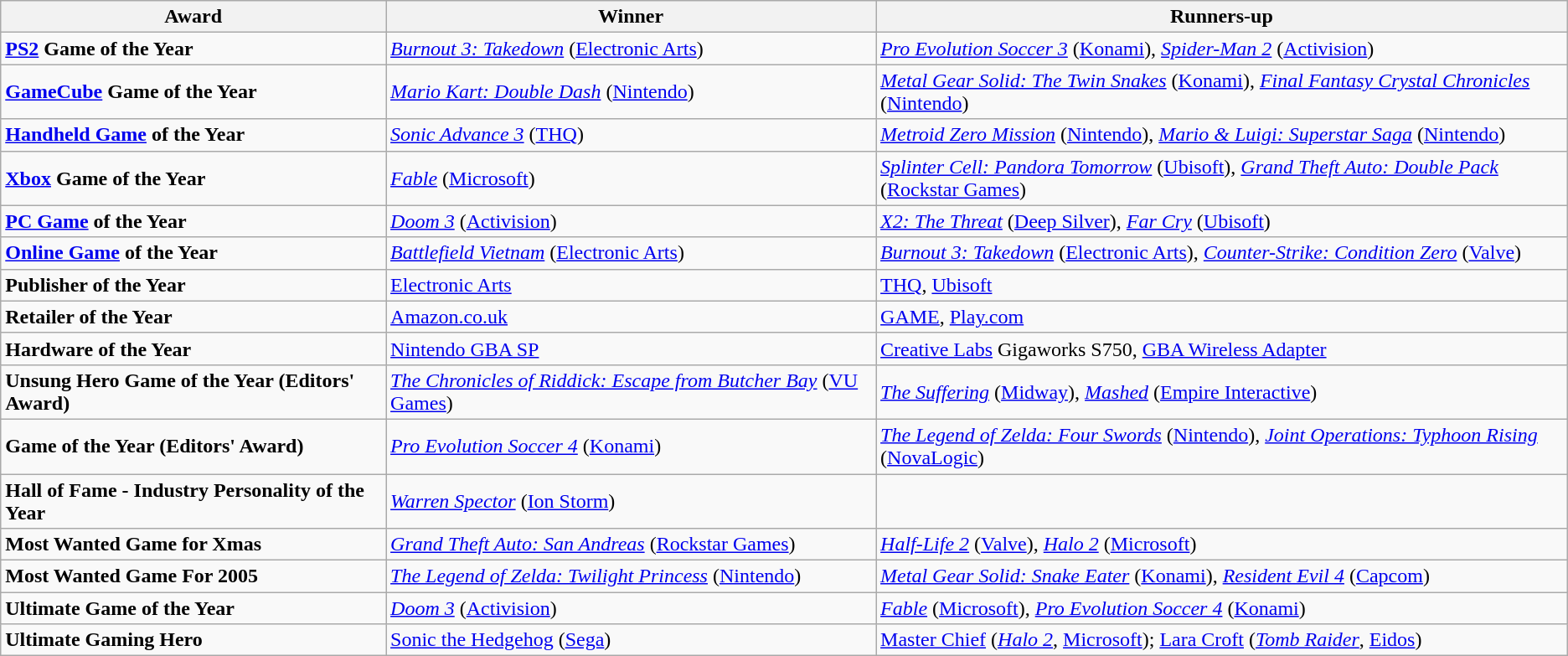<table class="wikitable">
<tr>
<th><strong>Award</strong></th>
<th><strong>Winner</strong></th>
<th><strong>Runners-up</strong></th>
</tr>
<tr>
<td><strong><a href='#'>PS2</a> Game of the Year</strong></td>
<td><em><a href='#'>Burnout 3: Takedown</a></em> (<a href='#'>Electronic Arts</a>)</td>
<td><em><a href='#'>Pro Evolution Soccer 3</a></em> (<a href='#'>Konami</a>), <em><a href='#'>Spider-Man 2</a></em> (<a href='#'>Activision</a>)</td>
</tr>
<tr>
<td><strong><a href='#'>GameCube</a> Game of the Year</strong></td>
<td><em><a href='#'>Mario Kart: Double Dash</a></em> (<a href='#'>Nintendo</a>)</td>
<td><em><a href='#'>Metal Gear Solid: The Twin Snakes</a></em> (<a href='#'>Konami</a>), <em><a href='#'>Final Fantasy Crystal Chronicles</a></em> (<a href='#'>Nintendo</a>)</td>
</tr>
<tr>
<td><strong><a href='#'>Handheld Game</a> of the Year</strong></td>
<td><em><a href='#'>Sonic Advance 3</a></em> (<a href='#'>THQ</a>)</td>
<td><em><a href='#'>Metroid Zero Mission</a></em> (<a href='#'>Nintendo</a>), <em><a href='#'>Mario & Luigi: Superstar Saga</a></em> (<a href='#'>Nintendo</a>)</td>
</tr>
<tr>
<td><strong><a href='#'>Xbox</a> Game of the Year</strong></td>
<td><em><a href='#'>Fable</a></em> (<a href='#'>Microsoft</a>)</td>
<td><em><a href='#'>Splinter Cell: Pandora Tomorrow</a></em> (<a href='#'>Ubisoft</a>), <em><a href='#'>Grand Theft Auto: Double Pack</a></em> (<a href='#'>Rockstar Games</a>)</td>
</tr>
<tr>
<td><strong><a href='#'>PC Game</a> of the Year</strong></td>
<td><em><a href='#'>Doom 3</a></em> (<a href='#'>Activision</a>)</td>
<td><em><a href='#'>X2: The Threat</a></em> (<a href='#'>Deep Silver</a>), <em><a href='#'>Far Cry</a></em> (<a href='#'>Ubisoft</a>)</td>
</tr>
<tr>
<td><strong><a href='#'>Online Game</a> of the Year</strong></td>
<td><em><a href='#'>Battlefield Vietnam</a></em> (<a href='#'>Electronic Arts</a>)</td>
<td><em><a href='#'>Burnout 3: Takedown</a></em> (<a href='#'>Electronic Arts</a>), <em><a href='#'>Counter-Strike: Condition Zero</a></em> (<a href='#'>Valve</a>)</td>
</tr>
<tr>
<td><strong>Publisher of the Year</strong></td>
<td><a href='#'>Electronic Arts</a></td>
<td><a href='#'>THQ</a>, <a href='#'>Ubisoft</a></td>
</tr>
<tr>
<td><strong>Retailer of the Year</strong></td>
<td><a href='#'>Amazon.co.uk</a></td>
<td><a href='#'>GAME</a>, <a href='#'>Play.com</a></td>
</tr>
<tr>
<td><strong>Hardware of the Year</strong></td>
<td><a href='#'>Nintendo GBA SP</a></td>
<td><a href='#'>Creative Labs</a> Gigaworks S750, <a href='#'>GBA Wireless Adapter</a></td>
</tr>
<tr>
<td><strong>Unsung Hero Game of the Year (Editors' Award)</strong></td>
<td><em><a href='#'>The Chronicles of Riddick: Escape from Butcher Bay</a></em> (<a href='#'>VU Games</a>)</td>
<td><em><a href='#'>The Suffering</a></em> (<a href='#'>Midway</a>), <em><a href='#'>Mashed</a></em> (<a href='#'>Empire Interactive</a>)</td>
</tr>
<tr>
<td><strong>Game of the Year (Editors' Award)</strong></td>
<td><em><a href='#'>Pro Evolution Soccer 4</a></em> (<a href='#'>Konami</a>)</td>
<td><em><a href='#'>The Legend of Zelda: Four Swords</a></em> (<a href='#'>Nintendo</a>), <em><a href='#'>Joint Operations: Typhoon Rising</a></em> (<a href='#'>NovaLogic</a>)</td>
</tr>
<tr>
<td><strong>Hall of Fame - Industry Personality of the Year</strong></td>
<td><em><a href='#'>Warren Spector</a></em> (<a href='#'>Ion Storm</a>)</td>
<td></td>
</tr>
<tr>
<td><strong>Most Wanted Game for Xmas</strong></td>
<td><em><a href='#'>Grand Theft Auto: San Andreas</a></em> (<a href='#'>Rockstar Games</a>)</td>
<td><em><a href='#'>Half-Life 2</a></em> (<a href='#'>Valve</a>), <em><a href='#'>Halo 2</a></em> (<a href='#'>Microsoft</a>)</td>
</tr>
<tr>
<td><strong>Most Wanted Game For 2005</strong></td>
<td><em><a href='#'>The Legend of Zelda: Twilight Princess</a></em> (<a href='#'>Nintendo</a>)</td>
<td><em><a href='#'>Metal Gear Solid: Snake Eater</a></em> (<a href='#'>Konami</a>), <em><a href='#'>Resident Evil 4</a></em> (<a href='#'>Capcom</a>)</td>
</tr>
<tr>
<td><strong>Ultimate Game of the Year</strong></td>
<td><em><a href='#'>Doom 3</a></em> (<a href='#'>Activision</a>)</td>
<td><em><a href='#'>Fable</a></em> (<a href='#'>Microsoft</a>), <em><a href='#'>Pro Evolution Soccer 4</a></em> (<a href='#'>Konami</a>)</td>
</tr>
<tr>
<td><strong>Ultimate Gaming Hero</strong></td>
<td><a href='#'>Sonic the Hedgehog</a> (<a href='#'>Sega</a>)</td>
<td><a href='#'>Master Chief</a> (<em><a href='#'>Halo 2</a></em>, <a href='#'>Microsoft</a>); <a href='#'>Lara Croft</a> (<em><a href='#'>Tomb Raider</a></em>, <a href='#'>Eidos</a>)</td>
</tr>
</table>
